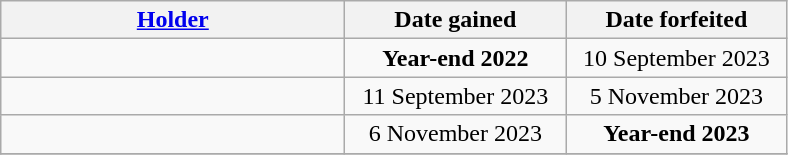<table class="wikitable">
<tr>
<th style="width:222px;"><a href='#'>Holder</a></th>
<th style="width:140px;">Date gained</th>
<th style="width:140px;">Date forfeited</th>
</tr>
<tr>
<td></td>
<td style="text-align:center;"><strong>Year-end 2022</strong></td>
<td style="text-align:center;">10 September 2023</td>
</tr>
<tr>
<td> </td>
<td style="text-align:center;">11 September 2023</td>
<td style="text-align:center;">5 November 2023</td>
</tr>
<tr>
<td></td>
<td style="text-align:center;">6 November 2023</td>
<td style="text-align:center;"><strong>Year-end 2023</strong></td>
</tr>
<tr>
</tr>
</table>
